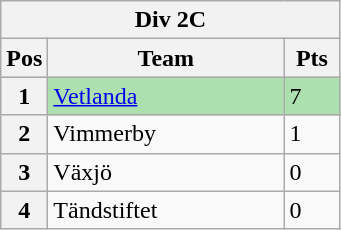<table class="wikitable">
<tr>
<th colspan="3">Div 2C</th>
</tr>
<tr>
<th width=20>Pos</th>
<th width=150>Team</th>
<th width=30>Pts</th>
</tr>
<tr style="background:#ACE1AF;">
<th>1</th>
<td><a href='#'>Vetlanda</a></td>
<td>7</td>
</tr>
<tr>
<th>2</th>
<td>Vimmerby</td>
<td>1</td>
</tr>
<tr>
<th>3</th>
<td>Växjö</td>
<td>0</td>
</tr>
<tr>
<th>4</th>
<td>Tändstiftet</td>
<td>0</td>
</tr>
</table>
